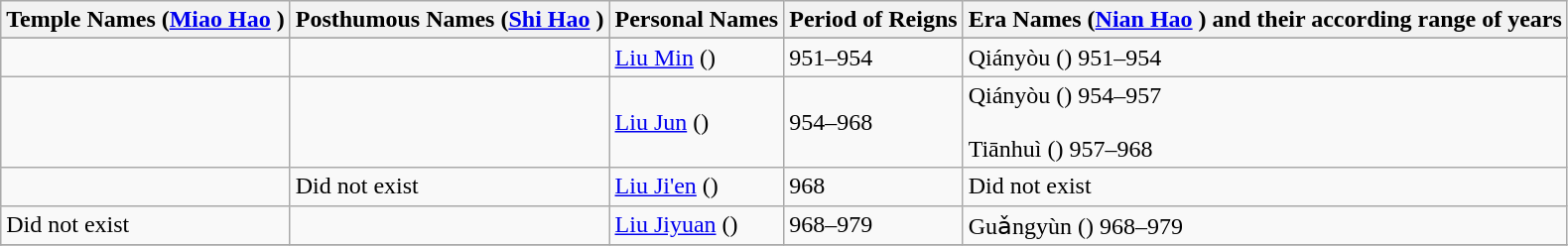<table class="wikitable">
<tr>
<th>Temple Names (<a href='#'>Miao Hao</a> )</th>
<th>Posthumous Names (<a href='#'>Shi Hao</a> )</th>
<th>Personal Names</th>
<th>Period of Reigns</th>
<th>Era Names (<a href='#'>Nian Hao</a> ) and their according range of years</th>
</tr>
<tr>
</tr>
<tr>
<td Shi Zu> </td>
<td Shen Wu Di> </td>
<td><a href='#'>Liu Min</a> ()</td>
<td>951–954</td>
<td>Qiányòu () 951–954</td>
</tr>
<tr>
<td Rui Zong> </td>
<td Xiao He Di> </td>
<td><a href='#'>Liu Jun</a> ()</td>
<td>954–968</td>
<td>Qiányòu () 954–957<br><br>Tiānhuì () 957–968</td>
</tr>
<tr>
<td Shao Zhu> </td>
<td>Did not exist</td>
<td><a href='#'>Liu Ji'en</a> ()</td>
<td>968</td>
<td>Did not exist</td>
</tr>
<tr>
<td>Did not exist</td>
<td Ying Wu Di> </td>
<td><a href='#'>Liu Jiyuan</a> ()</td>
<td>968–979</td>
<td>Guǎngyùn () 968–979</td>
</tr>
<tr>
</tr>
</table>
